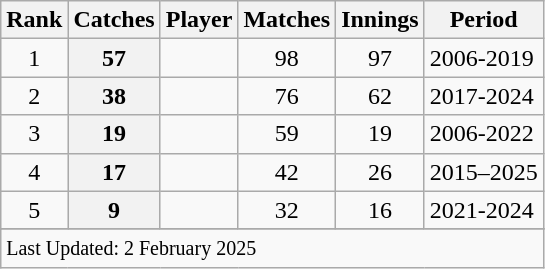<table class="wikitable sortable">
<tr>
<th scope=col>Rank</th>
<th scope=col>Catches</th>
<th scope=col>Player</th>
<th scope=col>Matches</th>
<th scope=col>Innings</th>
<th scope=col>Period</th>
</tr>
<tr>
<td align=center>1</td>
<th scope=row style=text-align:center;>57</th>
<td></td>
<td align=center>98</td>
<td align=center>97</td>
<td>2006-2019</td>
</tr>
<tr>
<td align=center>2</td>
<th scope=row style=text-align:center;>38</th>
<td></td>
<td align=center>76</td>
<td align=center>62</td>
<td>2017-2024</td>
</tr>
<tr>
<td align=center>3</td>
<th scope=row style=text-align:center;>19</th>
<td></td>
<td align=center>59</td>
<td align=center>19</td>
<td>2006-2022</td>
</tr>
<tr>
<td align=center>4</td>
<th scope=row style=text-align:center;>17</th>
<td></td>
<td align=center>42</td>
<td align="center">26</td>
<td>2015–2025</td>
</tr>
<tr>
<td align=center>5</td>
<th scope=row style=text-align:center;>9</th>
<td></td>
<td align=center>32</td>
<td align=center>16</td>
<td>2021-2024</td>
</tr>
<tr>
</tr>
<tr class=sortbottom>
<td colspan=6><small>Last Updated: 2 February 2025</small></td>
</tr>
</table>
